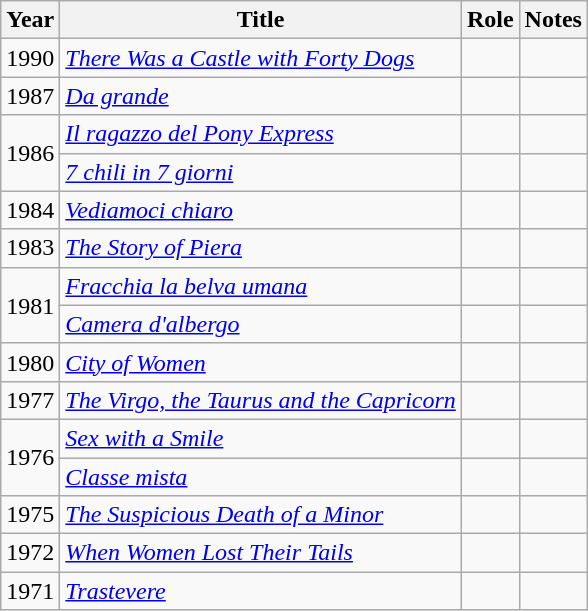<table class="wikitable sortable">
<tr>
<th>Year</th>
<th>Title</th>
<th>Role</th>
<th class="unsortable">Notes</th>
</tr>
<tr>
<td>1990</td>
<td><em><a href='#'>There Was a Castle with Forty Dogs</a></em></td>
<td></td>
<td></td>
</tr>
<tr>
<td>1987</td>
<td><em><a href='#'>Da grande</a></em></td>
<td></td>
<td></td>
</tr>
<tr>
<td rowspan=2>1986</td>
<td><em><a href='#'>Il ragazzo del Pony Express</a></em></td>
<td></td>
<td></td>
</tr>
<tr>
<td><em><a href='#'>7 chili in 7 giorni</a></em></td>
<td></td>
<td></td>
</tr>
<tr>
<td>1984</td>
<td><em><a href='#'>Vediamoci chiaro</a></em></td>
<td></td>
<td></td>
</tr>
<tr>
<td>1983</td>
<td><em><a href='#'>The Story of Piera</a></em></td>
<td></td>
<td></td>
</tr>
<tr>
<td rowspan=2>1981</td>
<td><em><a href='#'>Fracchia la belva umana</a></em></td>
<td></td>
<td></td>
</tr>
<tr>
<td><em><a href='#'>Camera d'albergo</a></em></td>
<td></td>
<td></td>
</tr>
<tr>
<td>1980</td>
<td><em><a href='#'>City of Women</a></em></td>
<td></td>
<td></td>
</tr>
<tr>
<td>1977</td>
<td><em><a href='#'>The Virgo, the Taurus and the Capricorn</a></em></td>
<td></td>
<td></td>
</tr>
<tr>
<td rowspan=2>1976</td>
<td><em><a href='#'>Sex with a Smile</a></em></td>
<td></td>
<td></td>
</tr>
<tr>
<td><em><a href='#'>Classe mista</a></em></td>
<td></td>
<td></td>
</tr>
<tr>
<td>1975</td>
<td><em><a href='#'>The Suspicious Death of a Minor</a></em></td>
<td></td>
<td></td>
</tr>
<tr>
<td>1972</td>
<td><em><a href='#'>When Women Lost Their Tails</a></em></td>
<td></td>
<td></td>
</tr>
<tr>
<td>1971</td>
<td><em><a href='#'>Trastevere</a></em></td>
<td></td>
<td></td>
</tr>
</table>
